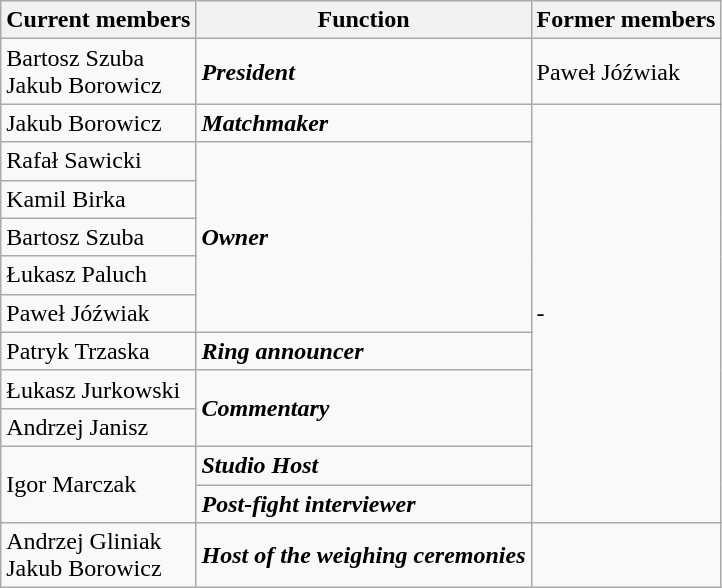<table class="wikitable">
<tr>
<th>Current members</th>
<th>Function</th>
<th>Former members</th>
</tr>
<tr>
<td>Bartosz Szuba<br>Jakub Borowicz</td>
<td><strong><em>President</em></strong></td>
<td>Paweł Jóźwiak</td>
</tr>
<tr>
<td>Jakub Borowicz</td>
<td><strong><em>Matchmaker</em></strong></td>
<td rowspan="12">-</td>
</tr>
<tr>
<td>Rafał Sawicki</td>
<td rowspan="5"><strong><em>Owner</em></strong></td>
</tr>
<tr>
<td>Kamil Birka</td>
</tr>
<tr>
<td>Bartosz Szuba</td>
</tr>
<tr>
<td>Łukasz Paluch</td>
</tr>
<tr>
<td>Paweł Jóźwiak</td>
</tr>
<tr>
<td>Patryk Trzaska</td>
<td><strong><em>Ring announcer</em></strong></td>
</tr>
<tr>
<td>Łukasz Jurkowski</td>
<td rowspan="2"><strong><em>Commentary</em></strong></td>
</tr>
<tr>
<td>Andrzej Janisz</td>
</tr>
<tr>
<td rowspan="2">Igor Marczak</td>
<td><strong><em>Studio Host</em></strong></td>
</tr>
<tr>
<td><strong><em>Post-fight interviewer</em></strong></td>
</tr>
<tr>
<td rowspan="4">Andrzej Gliniak<br>Jakub Borowicz</td>
<td rowspan="4"><strong><em>Host of the weighing ceremonies</em></strong></td>
</tr>
<tr>
</tr>
<tr>
</tr>
<tr>
</tr>
</table>
